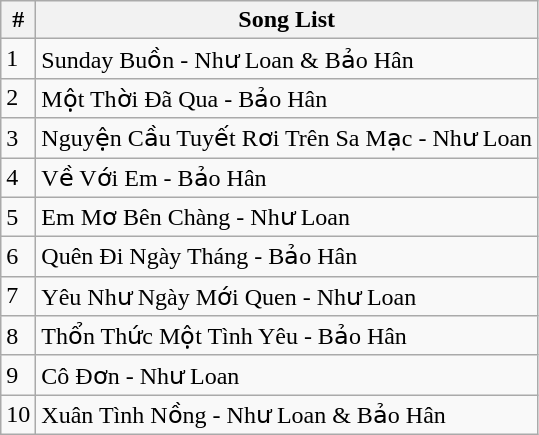<table class="wikitable">
<tr>
<th>#</th>
<th>Song List</th>
</tr>
<tr>
<td>1</td>
<td>Sunday Buồn - Như Loan & Bảo Hân</td>
</tr>
<tr>
<td>2</td>
<td>Một Thời Đã Qua - Bảo Hân</td>
</tr>
<tr>
<td>3</td>
<td>Nguyện Cầu Tuyết Rơi Trên Sa Mạc - Như Loan</td>
</tr>
<tr>
<td>4</td>
<td>Về Với Em - Bảo Hân</td>
</tr>
<tr>
<td>5</td>
<td>Em Mơ Bên Chàng - Như Loan</td>
</tr>
<tr>
<td>6</td>
<td>Quên Đi Ngày Tháng - Bảo Hân</td>
</tr>
<tr>
<td>7</td>
<td>Yêu Như Ngày Mới Quen - Như Loan</td>
</tr>
<tr>
<td>8</td>
<td>Thổn Thức Một Tình Yêu - Bảo Hân</td>
</tr>
<tr>
<td>9</td>
<td>Cô Đơn  - Như Loan</td>
</tr>
<tr>
<td>10</td>
<td>Xuân Tình Nồng - Như Loan & Bảo Hân</td>
</tr>
</table>
